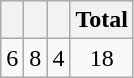<table class="wikitable">
<tr>
<th></th>
<th></th>
<th></th>
<th>Total</th>
</tr>
<tr style="text-align:center;">
<td>6</td>
<td>8</td>
<td>4</td>
<td>18</td>
</tr>
</table>
